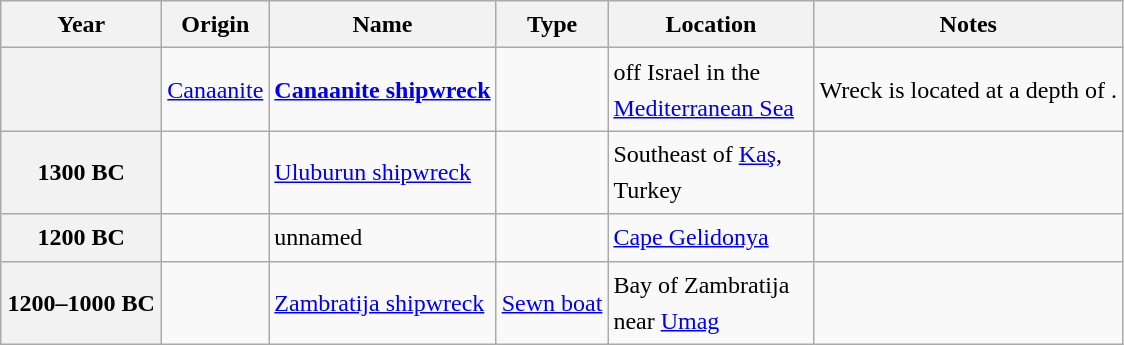<table class="wikitable" style="font-size:1.00em; line-height:1.5em;">
<tr>
<th width="100">Year</th>
<th>Origin</th>
<th>Name</th>
<th>Type</th>
<th width="130">Location</th>
<th>Notes</th>
</tr>
<tr>
<th></th>
<td><a href='#'>Canaanite</a></td>
<td><a href='#'><strong>Canaanite shipwreck</strong></a></td>
<td></td>
<td> off Israel in the <a href='#'>Mediterranean Sea</a></td>
<td>Wreck is located at a depth of .</td>
</tr>
<tr>
<th>1300 BC</th>
<td></td>
<td><a href='#'>Uluburun shipwreck</a></td>
<td></td>
<td>Southeast of <a href='#'>Kaş</a>, Turkey</td>
<td></td>
</tr>
<tr>
<th>1200 BC</th>
<td></td>
<td>unnamed</td>
<td></td>
<td><a href='#'>Cape Gelidonya</a></td>
<td></td>
</tr>
<tr>
<th>1200–1000 BC</th>
<td></td>
<td><a href='#'>Zambratija shipwreck</a></td>
<td><a href='#'>Sewn boat</a></td>
<td>Bay of Zambratija near <a href='#'>Umag</a></td>
<td></td>
</tr>
</table>
